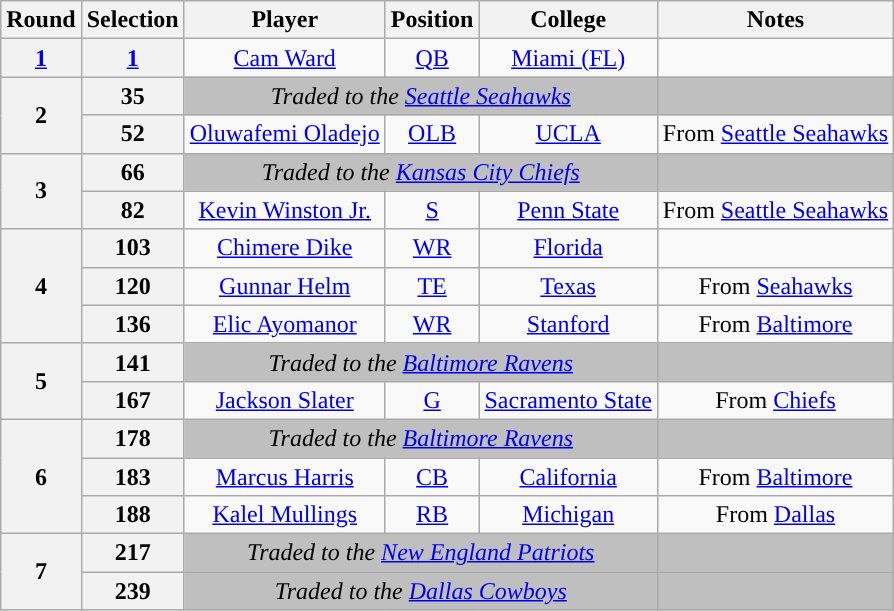<table class="wikitable" style="text-align:center">
<tr>
<th>Round</th>
<th>Selection</th>
<th>Player</th>
<th>Position</th>
<th>College</th>
<th>Notes</th>
</tr>
<tr>
<th><a href='#'>1</a></th>
<th><a href='#'>1</a></th>
<td><a href='#'>Cam Ward</a></td>
<td><a href='#'>QB</a></td>
<td><a href='#'>Miami (FL)</a></td>
<td></td>
</tr>
<tr>
<th rowspan="2">2</th>
<th>35</th>
<td colspan="3" style="background:#BFBFBF"><em>Traded to the <a href='#'>Seattle Seahawks</a></em></td>
<td style="background:#BFBFBF"></td>
</tr>
<tr>
<th>52</th>
<td><a href='#'>Oluwafemi Oladejo</a></td>
<td><a href='#'>OLB</a></td>
<td><a href='#'>UCLA</a></td>
<td>From <a href='#'>Seattle Seahawks</a></td>
</tr>
<tr>
<th rowspan="2">3</th>
<th>66</th>
<td colspan="3" style="background:#BFBFBF"><em>Traded to the <a href='#'>Kansas City Chiefs</a></em></td>
<td style="background:#BFBFBF"></td>
</tr>
<tr>
<th>82</th>
<td><a href='#'>Kevin Winston Jr.</a></td>
<td><a href='#'>S</a></td>
<td><a href='#'>Penn State</a></td>
<td>From <a href='#'>Seattle Seahawks</a></td>
</tr>
<tr>
<th rowspan="3">4</th>
<th>103</th>
<td><a href='#'>Chimere Dike</a></td>
<td><a href='#'>WR</a></td>
<td><a href='#'>Florida</a></td>
<td></td>
</tr>
<tr>
<th>120</th>
<td><a href='#'>Gunnar Helm</a></td>
<td><a href='#'>TE</a></td>
<td><a href='#'>Texas</a></td>
<td>From <a href='#'>Seahawks</a></td>
</tr>
<tr>
<th>136</th>
<td><a href='#'>Elic Ayomanor</a></td>
<td><a href='#'>WR</a></td>
<td><a href='#'>Stanford</a></td>
<td>From <a href='#'>Baltimore</a></td>
</tr>
<tr>
<th rowspan="2">5</th>
<th>141</th>
<td colspan="3" style="background:#BFBFBF"><em>Traded to the <a href='#'>Baltimore Ravens</a></em></td>
<td style="background:#BFBFBF"></td>
</tr>
<tr>
<th>167</th>
<td><a href='#'>Jackson Slater</a></td>
<td><a href='#'>G</a></td>
<td><a href='#'>Sacramento State</a></td>
<td>From <a href='#'>Chiefs</a></td>
</tr>
<tr>
<th rowspan="3">6</th>
<th>178</th>
<td colspan="3" style="background:#BFBFBF"><em>Traded to the <a href='#'>Baltimore Ravens</a></em></td>
<td style="background:#BFBFBF"></td>
</tr>
<tr>
<th>183</th>
<td><a href='#'>Marcus Harris</a></td>
<td><a href='#'>CB</a></td>
<td><a href='#'>California</a></td>
<td>From <a href='#'>Baltimore</a></td>
</tr>
<tr>
<th>188</th>
<td><a href='#'>Kalel Mullings</a></td>
<td><a href='#'>RB</a></td>
<td><a href='#'>Michigan</a></td>
<td>From <a href='#'>Dallas</a></td>
</tr>
<tr>
<th rowspan="2">7</th>
<th>217</th>
<td colspan="3" style="background:#BFBFBF"><em>Traded to the <a href='#'>New England Patriots</a></em></td>
<td style="background:#BFBFBF"></td>
</tr>
<tr>
<th>239</th>
<td colspan="3" style="background:#BFBFBF"><em>Traded to the <a href='#'>Dallas Cowboys</a></em></td>
<td style="background:#BFBFBF"></td>
</tr>
</table>
